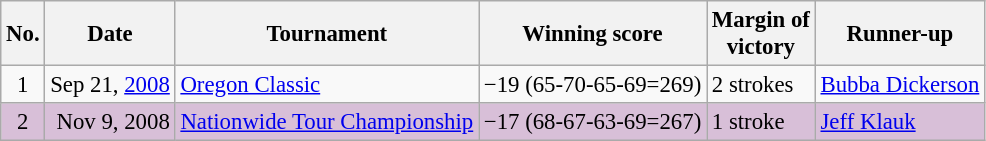<table class="wikitable" style="font-size:95%;">
<tr>
<th>No.</th>
<th>Date</th>
<th>Tournament</th>
<th>Winning score</th>
<th>Margin of<br>victory</th>
<th>Runner-up</th>
</tr>
<tr>
<td align=center>1</td>
<td align=right>Sep 21, <a href='#'>2008</a></td>
<td><a href='#'>Oregon Classic</a></td>
<td>−19 (65-70-65-69=269)</td>
<td>2 strokes</td>
<td> <a href='#'>Bubba Dickerson</a></td>
</tr>
<tr style="background:thistle;">
<td align=center>2</td>
<td align=right>Nov 9, 2008</td>
<td><a href='#'>Nationwide Tour Championship</a></td>
<td>−17 (68-67-63-69=267)</td>
<td>1 stroke</td>
<td> <a href='#'>Jeff Klauk</a></td>
</tr>
</table>
